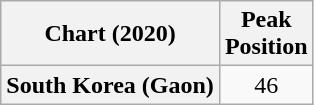<table class="wikitable sortable plainrowheaders" style="text-align:center">
<tr>
<th scope="col">Chart (2020)</th>
<th scope="col">Peak<br>Position</th>
</tr>
<tr>
<th scope="row">South Korea (Gaon)</th>
<td>46</td>
</tr>
</table>
